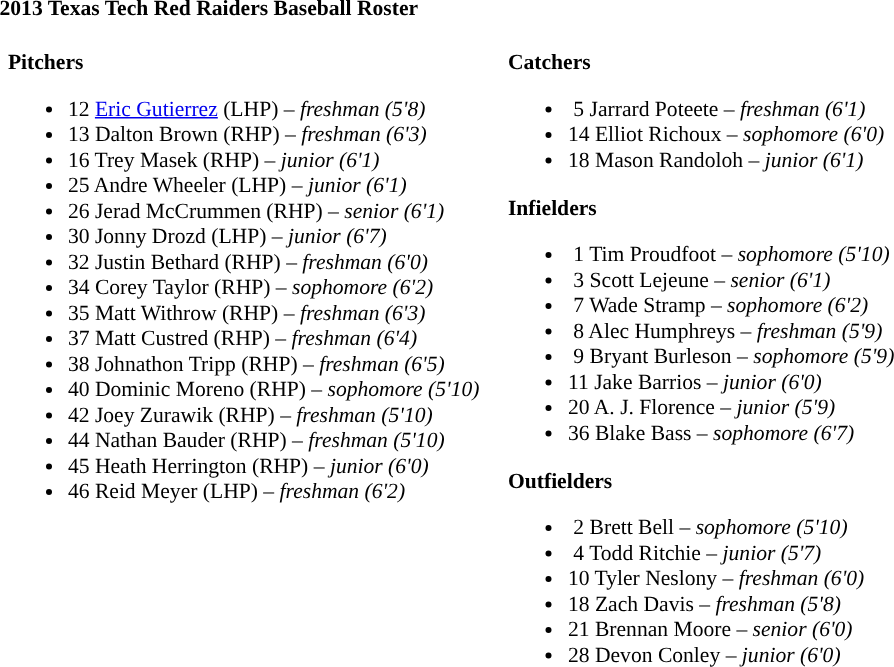<table class="toccolours" style="border-collapse:collapse; font-size:90%;">
<tr>
<td colspan="7"><strong>2013 Texas Tech Red Raiders Baseball Roster</strong></td>
</tr>
<tr>
<td width="03"> </td>
<td valign="top"><br><strong>Pitchers</strong><ul><li>12 <a href='#'>Eric Gutierrez</a> (LHP) – <em>freshman (5'8)</em></li><li>13 Dalton Brown (RHP) – <em>freshman (6'3)</em></li><li>16 Trey Masek (RHP) – <em>junior (6'1)</em></li><li>25 Andre Wheeler (LHP) – <em>junior (6'1)</em></li><li>26 Jerad McCrummen (RHP) – <em>senior (6'1)</em></li><li>30 Jonny Drozd (LHP) – <em>junior (6'7)</em></li><li>32 Justin Bethard (RHP) – <em>freshman (6'0)</em></li><li>34 Corey Taylor (RHP) – <em>sophomore (6'2)</em></li><li>35 Matt Withrow (RHP) – <em>freshman (6'3)</em></li><li>37 Matt Custred (RHP) – <em>freshman (6'4)</em></li><li>38 Johnathon Tripp (RHP) – <em>freshman (6'5)</em></li><li>40 Dominic Moreno (RHP) – <em>sophomore (5'10)</em></li><li>42 Joey Zurawik (RHP) – <em>freshman (5'10)</em></li><li>44 Nathan Bauder (RHP) – <em>freshman (5'10)</em></li><li>45 Heath Herrington (RHP) – <em>junior (6'0)</em></li><li>46 Reid Meyer (LHP) – <em>freshman (6'2)</em></li></ul></td>
<td width="15"> </td>
<td valign="top"><br><strong>Catchers</strong><ul><li> 5 Jarrard Poteete – <em>freshman (6'1)</em></li><li>14 Elliot Richoux – <em>sophomore (6'0)</em></li><li>18 Mason Randoloh – <em>junior (6'1)</em></li></ul><strong>Infielders</strong><ul><li> 1 Tim Proudfoot – <em>sophomore (5'10)</em></li><li> 3 Scott Lejeune – <em> senior (6'1)</em></li><li> 7 Wade Stramp – <em>sophomore (6'2)</em></li><li> 8 Alec Humphreys – <em>freshman (5'9)</em></li><li> 9 Bryant Burleson – <em>sophomore (5'9)</em></li><li>11 Jake Barrios – <em>junior (6'0)</em></li><li>20 A. J. Florence – <em>junior (5'9)</em></li><li>36 Blake Bass – <em>sophomore (6'7)</em></li></ul><strong>Outfielders</strong><ul><li> 2 Brett Bell – <em>sophomore (5'10)</em></li><li> 4 Todd Ritchie – <em>junior (5'7)</em></li><li>10 Tyler Neslony – <em>freshman (6'0)</em></li><li>18 Zach Davis – <em>freshman (5'8)</em></li><li>21 Brennan Moore – <em>senior (6'0)</em></li><li>28 Devon Conley – <em>junior (6'0)</em></li></ul></td>
<td width="25"> </td>
</tr>
</table>
